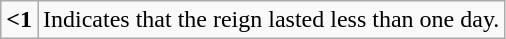<table class="wikitable">
<tr>
<td><strong><1</strong></td>
<td>Indicates that the reign lasted less than one day.</td>
</tr>
</table>
